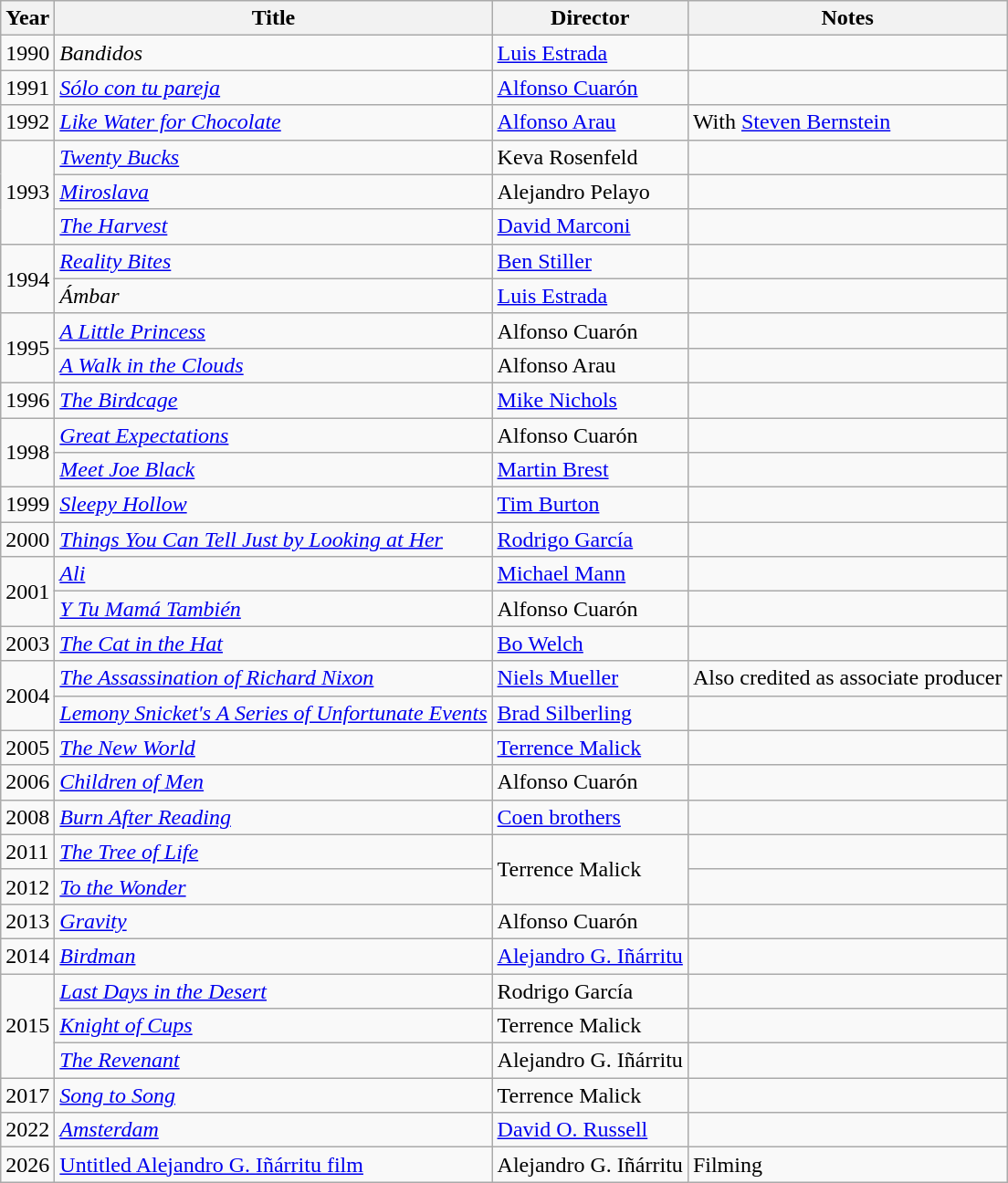<table class="wikitable plainrowheaders">
<tr>
<th>Year</th>
<th>Title</th>
<th>Director</th>
<th>Notes</th>
</tr>
<tr>
<td>1990</td>
<td><em>Bandidos</em></td>
<td><a href='#'>Luis Estrada</a></td>
<td></td>
</tr>
<tr>
<td>1991</td>
<td><em><a href='#'>Sólo con tu pareja</a></em></td>
<td><a href='#'>Alfonso Cuarón</a></td>
<td></td>
</tr>
<tr>
<td>1992</td>
<td><em><a href='#'>Like Water for Chocolate</a></em></td>
<td><a href='#'>Alfonso Arau</a></td>
<td>With <a href='#'>Steven Bernstein</a></td>
</tr>
<tr>
<td rowspan=3>1993</td>
<td><em><a href='#'>Twenty Bucks</a></em></td>
<td>Keva Rosenfeld</td>
<td></td>
</tr>
<tr>
<td><em><a href='#'>Miroslava</a></em></td>
<td>Alejandro Pelayo</td>
<td></td>
</tr>
<tr>
<td><em><a href='#'>The Harvest</a></em></td>
<td><a href='#'>David Marconi</a></td>
<td></td>
</tr>
<tr>
<td rowspan=2>1994</td>
<td><em><a href='#'>Reality Bites</a></em></td>
<td><a href='#'>Ben Stiller</a></td>
<td></td>
</tr>
<tr>
<td><em>Ámbar</em></td>
<td><a href='#'>Luis Estrada</a></td>
<td></td>
</tr>
<tr>
<td rowspan=2>1995</td>
<td><em><a href='#'>A Little Princess</a></em></td>
<td>Alfonso Cuarón</td>
<td></td>
</tr>
<tr>
<td><em><a href='#'>A Walk in the Clouds</a></em></td>
<td>Alfonso Arau</td>
<td></td>
</tr>
<tr>
<td>1996</td>
<td><em><a href='#'>The Birdcage</a></em></td>
<td><a href='#'>Mike Nichols</a></td>
<td></td>
</tr>
<tr>
<td rowspan=2>1998</td>
<td><em><a href='#'>Great Expectations</a></em></td>
<td>Alfonso Cuarón</td>
<td></td>
</tr>
<tr>
<td><em><a href='#'>Meet Joe Black</a></em></td>
<td><a href='#'>Martin Brest</a></td>
<td></td>
</tr>
<tr>
<td>1999</td>
<td><em><a href='#'>Sleepy Hollow</a></em></td>
<td><a href='#'>Tim Burton</a></td>
<td></td>
</tr>
<tr>
<td>2000</td>
<td><em><a href='#'>Things You Can Tell Just by Looking at Her</a></em></td>
<td><a href='#'>Rodrigo García</a></td>
<td></td>
</tr>
<tr>
<td rowspan=2>2001</td>
<td><em><a href='#'>Ali</a></em></td>
<td><a href='#'>Michael Mann</a></td>
<td></td>
</tr>
<tr>
<td><em><a href='#'>Y Tu Mamá También</a></em></td>
<td>Alfonso Cuarón</td>
<td></td>
</tr>
<tr>
<td>2003</td>
<td><em><a href='#'>The Cat in the Hat</a></em></td>
<td><a href='#'>Bo Welch</a></td>
<td></td>
</tr>
<tr>
<td rowspan=2>2004</td>
<td><em><a href='#'>The Assassination of Richard Nixon</a></em></td>
<td><a href='#'>Niels Mueller</a></td>
<td>Also credited as associate producer</td>
</tr>
<tr>
<td><em><a href='#'>Lemony Snicket's A Series of Unfortunate Events</a></em></td>
<td><a href='#'>Brad Silberling</a></td>
<td></td>
</tr>
<tr>
<td>2005</td>
<td><em><a href='#'>The New World</a></em></td>
<td><a href='#'>Terrence Malick</a></td>
<td></td>
</tr>
<tr>
<td>2006</td>
<td><em><a href='#'>Children of Men</a></em></td>
<td>Alfonso Cuarón</td>
<td></td>
</tr>
<tr>
<td>2008</td>
<td><em><a href='#'>Burn After Reading</a></em></td>
<td><a href='#'>Coen brothers</a></td>
<td></td>
</tr>
<tr>
<td>2011</td>
<td><em><a href='#'>The Tree of Life</a></em></td>
<td rowspan=2>Terrence Malick</td>
<td></td>
</tr>
<tr>
<td>2012</td>
<td><em><a href='#'>To the Wonder</a></em></td>
<td></td>
</tr>
<tr>
<td>2013</td>
<td><em><a href='#'>Gravity</a></em></td>
<td>Alfonso Cuarón</td>
<td></td>
</tr>
<tr>
<td>2014</td>
<td><em><a href='#'>Birdman</a></em></td>
<td><a href='#'>Alejandro G. Iñárritu</a></td>
<td></td>
</tr>
<tr>
<td rowspan=3>2015</td>
<td><em><a href='#'>Last Days in the Desert</a></em></td>
<td>Rodrigo García</td>
<td></td>
</tr>
<tr>
<td><em><a href='#'>Knight of Cups</a></em></td>
<td>Terrence Malick</td>
<td></td>
</tr>
<tr>
<td><em><a href='#'>The Revenant</a></em></td>
<td>Alejandro G. Iñárritu</td>
<td></td>
</tr>
<tr>
<td>2017</td>
<td><em><a href='#'>Song to Song</a></em></td>
<td>Terrence Malick</td>
<td></td>
</tr>
<tr>
<td>2022</td>
<td><em><a href='#'>Amsterdam</a></em></td>
<td><a href='#'>David O. Russell</a></td>
<td></td>
</tr>
<tr>
<td>2026</td>
<td><a href='#'>Untitled Alejandro G. Iñárritu film</a></td>
<td>Alejandro G. Iñárritu</td>
<td>Filming</td>
</tr>
</table>
